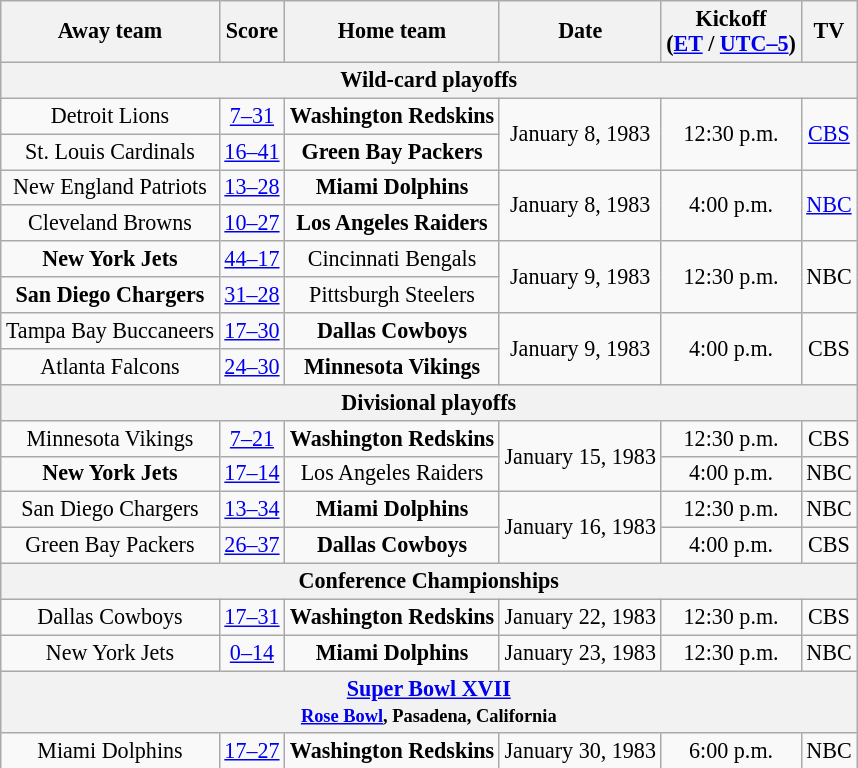<table class="wikitable" style="font-size:92%; text-align:center;">
<tr>
<th>Away team</th>
<th>Score</th>
<th>Home team</th>
<th>Date</th>
<th>Kickoff<br>(<a href='#'>ET</a> / <a href='#'>UTC–5</a>)</th>
<th>TV</th>
</tr>
<tr>
<th colspan="6">Wild-card playoffs</th>
</tr>
<tr>
<td>Detroit Lions</td>
<td><a href='#'>7–31</a></td>
<td><strong>Washington Redskins</strong></td>
<td rowspan="2">January 8, 1983</td>
<td rowspan="2">12:30 p.m.</td>
<td rowspan="2"><a href='#'>CBS</a><br></td>
</tr>
<tr>
<td>St. Louis Cardinals</td>
<td><a href='#'>16–41</a></td>
<td><strong>Green Bay Packers</strong></td>
</tr>
<tr>
<td>New England Patriots</td>
<td><a href='#'>13–28</a></td>
<td><strong>Miami Dolphins</strong></td>
<td rowspan="2">January 8, 1983</td>
<td rowspan="2">4:00 p.m.</td>
<td rowspan="2"><a href='#'>NBC</a><br></td>
</tr>
<tr>
<td>Cleveland Browns</td>
<td><a href='#'>10–27</a></td>
<td><strong>Los Angeles Raiders</strong></td>
</tr>
<tr>
<td><strong>New York Jets</strong></td>
<td><a href='#'>44–17</a></td>
<td>Cincinnati Bengals</td>
<td rowspan="2">January 9, 1983</td>
<td rowspan="2">12:30 p.m.</td>
<td rowspan="2">NBC<br></td>
</tr>
<tr>
<td><strong>San Diego Chargers</strong></td>
<td><a href='#'>31–28</a></td>
<td>Pittsburgh Steelers</td>
</tr>
<tr>
<td>Tampa Bay Buccaneers</td>
<td><a href='#'>17–30</a></td>
<td><strong>Dallas Cowboys</strong></td>
<td rowspan="2">January 9, 1983</td>
<td rowspan="2">4:00 p.m.</td>
<td rowspan="2">CBS<br></td>
</tr>
<tr>
<td>Atlanta Falcons</td>
<td><a href='#'>24–30</a></td>
<td><strong>Minnesota Vikings</strong></td>
</tr>
<tr>
<th colspan="6">Divisional playoffs</th>
</tr>
<tr>
<td>Minnesota Vikings</td>
<td><a href='#'>7–21</a></td>
<td><strong>Washington Redskins</strong></td>
<td rowspan="2">January 15, 1983</td>
<td>12:30 p.m.</td>
<td>CBS</td>
</tr>
<tr>
<td><strong>New York Jets</strong></td>
<td><a href='#'>17–14</a></td>
<td>Los Angeles Raiders</td>
<td>4:00 p.m.</td>
<td>NBC</td>
</tr>
<tr>
<td>San Diego Chargers</td>
<td><a href='#'>13–34</a></td>
<td><strong>Miami Dolphins</strong></td>
<td rowspan="2">January 16, 1983</td>
<td>12:30 p.m.</td>
<td>NBC</td>
</tr>
<tr>
<td>Green Bay Packers</td>
<td><a href='#'>26–37</a></td>
<td><strong>Dallas Cowboys</strong></td>
<td>4:00 p.m.</td>
<td>CBS</td>
</tr>
<tr>
<th colspan="6">Conference Championships</th>
</tr>
<tr>
<td>Dallas Cowboys</td>
<td><a href='#'>17–31</a></td>
<td><strong>Washington Redskins</strong></td>
<td>January 22, 1983</td>
<td>12:30 p.m.</td>
<td>CBS</td>
</tr>
<tr>
<td>New York Jets</td>
<td><a href='#'>0–14</a></td>
<td><strong>Miami Dolphins</strong></td>
<td>January 23, 1983</td>
<td>12:30 p.m.</td>
<td>NBC</td>
</tr>
<tr>
<th colspan="6"><a href='#'>Super Bowl XVII</a><br><small><a href='#'>Rose Bowl</a>, Pasadena, California</small></th>
</tr>
<tr>
<td>Miami Dolphins</td>
<td><a href='#'>17–27</a></td>
<td><strong>Washington Redskins</strong></td>
<td>January 30, 1983</td>
<td>6:00 p.m.</td>
<td>NBC</td>
</tr>
</table>
